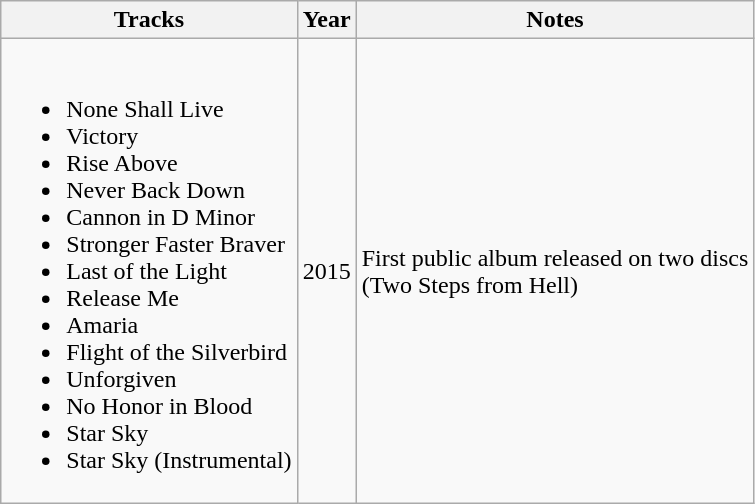<table class="wikitable sortable">
<tr>
<th>Tracks</th>
<th>Year</th>
<th>Notes</th>
</tr>
<tr>
<td><br><ul><li>None Shall Live</li><li>Victory</li><li>Rise Above</li><li>Never Back Down</li><li>Cannon in D Minor</li><li>Stronger Faster Braver</li><li>Last of the Light</li><li>Release Me</li><li>Amaria</li><li>Flight of the Silverbird</li><li>Unforgiven</li><li>No Honor in Blood</li><li>Star Sky</li><li>Star Sky (Instrumental)</li></ul></td>
<td>2015</td>
<td>First public album released on two discs<br>(Two Steps from Hell)</td>
</tr>
</table>
